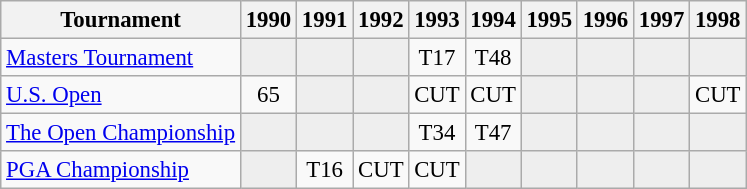<table class="wikitable" style="font-size:95%;text-align:center;">
<tr>
<th>Tournament</th>
<th>1990</th>
<th>1991</th>
<th>1992</th>
<th>1993</th>
<th>1994</th>
<th>1995</th>
<th>1996</th>
<th>1997</th>
<th>1998</th>
</tr>
<tr>
<td align=left><a href='#'>Masters Tournament</a></td>
<td style="background:#eeeeee;"></td>
<td style="background:#eeeeee;"></td>
<td style="background:#eeeeee;"></td>
<td>T17</td>
<td>T48</td>
<td style="background:#eeeeee;"></td>
<td style="background:#eeeeee;"></td>
<td style="background:#eeeeee;"></td>
<td style="background:#eeeeee;"></td>
</tr>
<tr>
<td align=left><a href='#'>U.S. Open</a></td>
<td>65</td>
<td style="background:#eeeeee;"></td>
<td style="background:#eeeeee;"></td>
<td>CUT</td>
<td>CUT</td>
<td style="background:#eeeeee;"></td>
<td style="background:#eeeeee;"></td>
<td style="background:#eeeeee;"></td>
<td>CUT</td>
</tr>
<tr>
<td align=left><a href='#'>The Open Championship</a></td>
<td style="background:#eeeeee;"></td>
<td style="background:#eeeeee;"></td>
<td style="background:#eeeeee;"></td>
<td>T34</td>
<td>T47</td>
<td style="background:#eeeeee;"></td>
<td style="background:#eeeeee;"></td>
<td style="background:#eeeeee;"></td>
<td style="background:#eeeeee;"></td>
</tr>
<tr>
<td align=left><a href='#'>PGA Championship</a></td>
<td style="background:#eeeeee;"></td>
<td>T16</td>
<td>CUT</td>
<td>CUT</td>
<td style="background:#eeeeee;"></td>
<td style="background:#eeeeee;"></td>
<td style="background:#eeeeee;"></td>
<td style="background:#eeeeee;"></td>
<td style="background:#eeeeee;"></td>
</tr>
</table>
